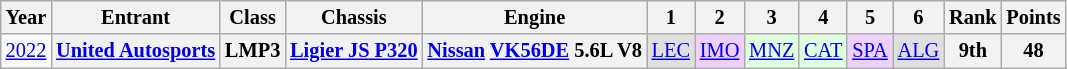<table class="wikitable" style="text-align:center; font-size:85%">
<tr>
<th>Year</th>
<th>Entrant</th>
<th>Class</th>
<th>Chassis</th>
<th>Engine</th>
<th>1</th>
<th>2</th>
<th>3</th>
<th>4</th>
<th>5</th>
<th>6</th>
<th>Rank</th>
<th>Points</th>
</tr>
<tr>
<td><a href='#'>2022</a></td>
<th nowrap><a href='#'>United Autosports</a></th>
<th>LMP3</th>
<th nowrap><a href='#'>Ligier JS P320</a></th>
<th nowrap><a href='#'>Nissan</a> <a href='#'>VK56DE</a> 5.6L V8</th>
<td style="background:#DFDFDF;"><a href='#'>LEC</a><br></td>
<td style="background:#EFCFFF;"><a href='#'>IMO</a><br></td>
<td style="background:#DFFFDF;"><a href='#'>MNZ</a><br></td>
<td style="background:#DFFFDF;"><a href='#'>CAT</a><br></td>
<td style="background:#EFCFFF;"><a href='#'>SPA</a><br></td>
<td style="background:#DFDFDF;"><a href='#'>ALG</a><br></td>
<th>9th</th>
<th>48</th>
</tr>
</table>
